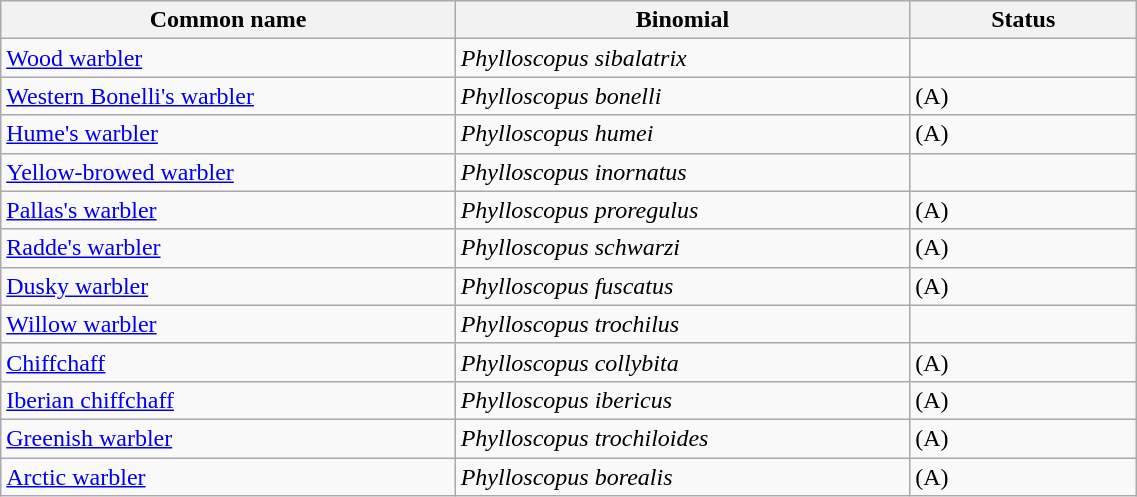<table style="width:60%;" class="wikitable">
<tr>
<th width=40%>Common name</th>
<th width=40%>Binomial</th>
<th width=20%>Status</th>
</tr>
<tr>
<td><a href='#'>Wood warbler</a></td>
<td><em>Phylloscopus sibalatrix</em></td>
<td></td>
</tr>
<tr>
<td><a href='#'>Western Bonelli's warbler</a></td>
<td><em>Phylloscopus bonelli</em></td>
<td>(A)</td>
</tr>
<tr>
<td><a href='#'>Hume's warbler</a></td>
<td><em>Phylloscopus humei</em></td>
<td>(A)</td>
</tr>
<tr>
<td><a href='#'>Yellow-browed warbler</a></td>
<td><em>Phylloscopus inornatus</em></td>
<td></td>
</tr>
<tr>
<td><a href='#'>Pallas's warbler</a></td>
<td><em>Phylloscopus proregulus</em></td>
<td>(A)</td>
</tr>
<tr>
<td><a href='#'>Radde's warbler</a></td>
<td><em>Phylloscopus schwarzi</em></td>
<td>(A)</td>
</tr>
<tr>
<td><a href='#'>Dusky warbler</a></td>
<td><em>Phylloscopus fuscatus</em></td>
<td>(A)</td>
</tr>
<tr>
<td><a href='#'>Willow warbler</a></td>
<td><em>Phylloscopus trochilus</em></td>
<td></td>
</tr>
<tr>
<td><a href='#'>Chiffchaff</a></td>
<td><em>Phylloscopus collybita</em></td>
<td>(A)</td>
</tr>
<tr>
<td><a href='#'>Iberian chiffchaff</a></td>
<td><em>Phylloscopus ibericus</em></td>
<td>(A)</td>
</tr>
<tr>
<td><a href='#'>Greenish warbler</a></td>
<td><em>Phylloscopus trochiloides</em></td>
<td>(A)</td>
</tr>
<tr>
<td><a href='#'>Arctic warbler</a></td>
<td><em>Phylloscopus borealis</em></td>
<td>(A)</td>
</tr>
</table>
